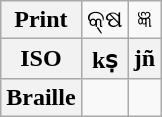<table class="wikitable Unicode" style="text-align:center;">
<tr>
<th>Print</th>
<td>କ୍ଷ</td>
<td>ଜ୍ଞ</td>
</tr>
<tr>
<th>ISO</th>
<th>kṣ</th>
<th>jñ</th>
</tr>
<tr>
<th>Braille</th>
<td></td>
<td></td>
</tr>
</table>
